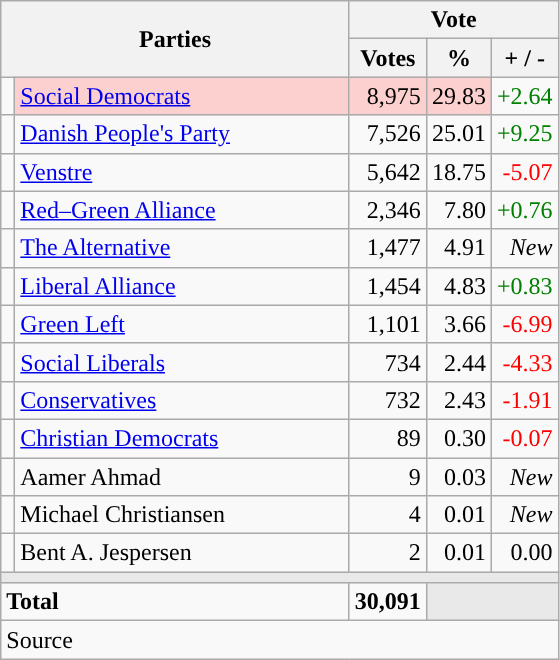<table class="wikitable" style="text-align:right;">
<tr>
<th style="text-align:centre;" rowspan="2" colspan="2" width="225">Parties</th>
<th colspan="3">Vote</th>
</tr>
<tr>
<th width="15">Votes</th>
<th width="15">%</th>
<th width="15">+ / -</th>
</tr>
<tr>
<td width="2" style="color:inherit;background:"></td>
<td bgcolor=#fbd0ce  align="left"><a href='#'>Social Democrats</a></td>
<td bgcolor=#fbd0ce>8,975</td>
<td bgcolor=#fbd0ce>29.83</td>
<td style=color:green;>+2.64</td>
</tr>
<tr>
<td width="2" style="color:inherit;background:"></td>
<td align="left"><a href='#'>Danish People's Party</a></td>
<td>7,526</td>
<td>25.01</td>
<td style=color:green;>+9.25</td>
</tr>
<tr>
<td width="2" style="color:inherit;background:"></td>
<td align="left"><a href='#'>Venstre</a></td>
<td>5,642</td>
<td>18.75</td>
<td style=color:red;>-5.07</td>
</tr>
<tr>
<td width="2" style="color:inherit;background:"></td>
<td align="left"><a href='#'>Red–Green Alliance</a></td>
<td>2,346</td>
<td>7.80</td>
<td style=color:green;>+0.76</td>
</tr>
<tr>
<td width="2" style="color:inherit;background:"></td>
<td align="left"><a href='#'>The Alternative</a></td>
<td>1,477</td>
<td>4.91</td>
<td><em>New</em></td>
</tr>
<tr>
<td width="2" style="color:inherit;background:"></td>
<td align="left"><a href='#'>Liberal Alliance</a></td>
<td>1,454</td>
<td>4.83</td>
<td style=color:green;>+0.83</td>
</tr>
<tr>
<td width="2" style="color:inherit;background:"></td>
<td align="left"><a href='#'>Green Left</a></td>
<td>1,101</td>
<td>3.66</td>
<td style=color:red;>-6.99</td>
</tr>
<tr>
<td width="2" style="color:inherit;background:"></td>
<td align="left"><a href='#'>Social Liberals</a></td>
<td>734</td>
<td>2.44</td>
<td style=color:red;>-4.33</td>
</tr>
<tr>
<td width="2" style="color:inherit;background:"></td>
<td align="left"><a href='#'>Conservatives</a></td>
<td>732</td>
<td>2.43</td>
<td style=color:red;>-1.91</td>
</tr>
<tr>
<td width="2" style="color:inherit;background:"></td>
<td align="left"><a href='#'>Christian Democrats</a></td>
<td>89</td>
<td>0.30</td>
<td style=color:red;>-0.07</td>
</tr>
<tr>
<td width="2" style="color:inherit;background:"></td>
<td align="left">Aamer Ahmad</td>
<td>9</td>
<td>0.03</td>
<td><em>New</em></td>
</tr>
<tr>
<td width="2" style="color:inherit;background:"></td>
<td align="left">Michael Christiansen</td>
<td>4</td>
<td>0.01</td>
<td><em>New</em></td>
</tr>
<tr>
<td width="2" style="color:inherit;background:"></td>
<td align="left">Bent A. Jespersen</td>
<td>2</td>
<td>0.01</td>
<td>0.00</td>
</tr>
<tr>
<td colspan="7" bgcolor="#E9E9E9"></td>
</tr>
<tr>
<td align="left" colspan="2"><strong>Total</strong></td>
<td><strong>30,091</strong></td>
<td bgcolor="#E9E9E9" colspan="2"></td>
</tr>
<tr>
<td align="left" colspan="6">Source</td>
</tr>
</table>
